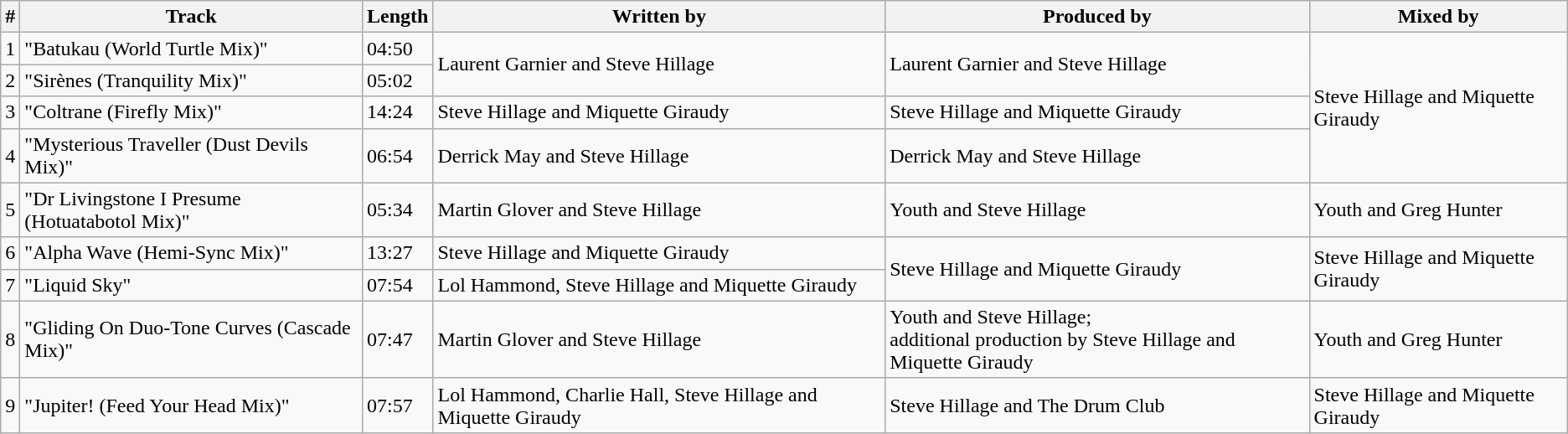<table class="wikitable">
<tr>
<th>#</th>
<th>Track</th>
<th>Length</th>
<th>Written by</th>
<th>Produced by</th>
<th>Mixed by</th>
</tr>
<tr>
<td>1</td>
<td>"Batukau (World Turtle Mix)"</td>
<td>04:50</td>
<td rowspan="2">Laurent Garnier and Steve Hillage</td>
<td rowspan="2">Laurent Garnier and Steve Hillage</td>
<td rowspan="4">Steve Hillage and Miquette Giraudy</td>
</tr>
<tr>
<td>2</td>
<td>"Sirènes (Tranquility Mix)"</td>
<td>05:02</td>
</tr>
<tr>
<td>3</td>
<td>"Coltrane (Firefly Mix)"</td>
<td>14:24</td>
<td>Steve Hillage and Miquette Giraudy</td>
<td>Steve Hillage and Miquette Giraudy</td>
</tr>
<tr>
<td>4</td>
<td>"Mysterious Traveller (Dust Devils Mix)"</td>
<td>06:54</td>
<td>Derrick May and Steve Hillage</td>
<td>Derrick May and Steve Hillage</td>
</tr>
<tr>
<td>5</td>
<td>"Dr Livingstone I Presume (Hotuatabotol Mix)"</td>
<td>05:34</td>
<td>Martin Glover and Steve Hillage</td>
<td>Youth and Steve Hillage</td>
<td>Youth and Greg Hunter</td>
</tr>
<tr>
<td>6</td>
<td>"Alpha Wave (Hemi-Sync Mix)"</td>
<td>13:27</td>
<td>Steve Hillage and Miquette Giraudy</td>
<td rowspan="2">Steve Hillage and Miquette Giraudy</td>
<td rowspan="2">Steve Hillage and Miquette Giraudy</td>
</tr>
<tr>
<td>7</td>
<td>"Liquid Sky"</td>
<td>07:54</td>
<td>Lol Hammond, Steve Hillage and Miquette Giraudy</td>
</tr>
<tr>
<td>8</td>
<td>"Gliding On Duo-Tone Curves (Cascade Mix)"</td>
<td>07:47</td>
<td>Martin Glover and Steve Hillage</td>
<td>Youth and Steve Hillage; <br>additional production by Steve Hillage and Miquette Giraudy</td>
<td>Youth and Greg Hunter</td>
</tr>
<tr>
<td>9</td>
<td>"Jupiter! (Feed Your Head Mix)"</td>
<td>07:57</td>
<td>Lol Hammond, Charlie Hall, Steve Hillage and Miquette Giraudy</td>
<td>Steve Hillage and The Drum Club</td>
<td>Steve Hillage and Miquette Giraudy</td>
</tr>
</table>
